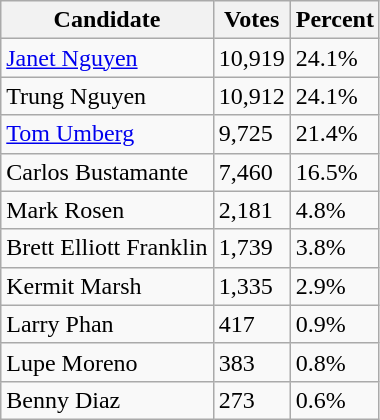<table class="wikitable">
<tr>
<th>Candidate</th>
<th>Votes</th>
<th>Percent</th>
</tr>
<tr>
<td><a href='#'>Janet Nguyen</a></td>
<td>10,919</td>
<td>24.1%</td>
</tr>
<tr>
<td>Trung Nguyen</td>
<td>10,912</td>
<td>24.1%</td>
</tr>
<tr>
<td><a href='#'>Tom Umberg</a></td>
<td>9,725</td>
<td>21.4%</td>
</tr>
<tr>
<td>Carlos Bustamante</td>
<td>7,460</td>
<td>16.5%</td>
</tr>
<tr>
<td>Mark Rosen</td>
<td>2,181</td>
<td>4.8%</td>
</tr>
<tr>
<td>Brett Elliott Franklin</td>
<td>1,739</td>
<td>3.8%</td>
</tr>
<tr>
<td>Kermit Marsh</td>
<td>1,335</td>
<td>2.9%</td>
</tr>
<tr>
<td>Larry Phan</td>
<td>417</td>
<td>0.9%</td>
</tr>
<tr>
<td>Lupe Moreno</td>
<td>383</td>
<td>0.8%</td>
</tr>
<tr>
<td>Benny Diaz</td>
<td>273</td>
<td>0.6%</td>
</tr>
</table>
